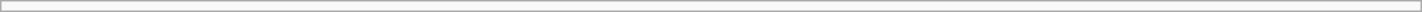<table class="wikitable" width=75% style="margin-left: auto; margin-right: auto; text-align:center;">
<tr>
<td>   </td>
</tr>
</table>
